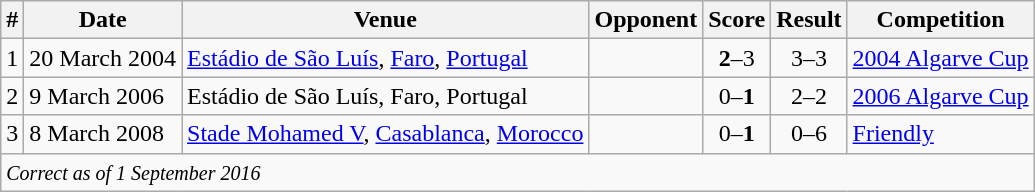<table class="wikitable">
<tr>
<th>#</th>
<th>Date</th>
<th>Venue</th>
<th>Opponent</th>
<th>Score</th>
<th>Result</th>
<th>Competition</th>
</tr>
<tr>
<td align="center">1</td>
<td>20 March 2004</td>
<td><a href='#'>Estádio de São Luís</a>, <a href='#'>Faro</a>, <a href='#'>Portugal</a></td>
<td></td>
<td align="center"><strong>2</strong>–3</td>
<td align="center">3–3</td>
<td><a href='#'>2004 Algarve Cup</a></td>
</tr>
<tr>
<td align="center">2</td>
<td>9 March 2006</td>
<td>Estádio de São Luís, Faro, Portugal</td>
<td></td>
<td align="center">0–<strong>1</strong></td>
<td align="center">2–2</td>
<td><a href='#'>2006 Algarve Cup</a></td>
</tr>
<tr>
<td align="center">3</td>
<td>8 March 2008</td>
<td><a href='#'>Stade Mohamed V</a>, <a href='#'>Casablanca</a>, <a href='#'>Morocco</a></td>
<td></td>
<td align="center">0–<strong>1</strong></td>
<td align="center">0–6</td>
<td><a href='#'>Friendly</a></td>
</tr>
<tr>
<td colspan="12"><small><em>Correct as of 1 September 2016</em></small></td>
</tr>
</table>
